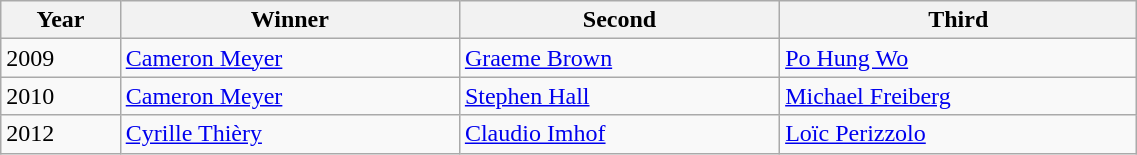<table class="wikitable" style="font-size:100%" width=60%>
<tr>
<th>Year</th>
<th>Winner</th>
<th>Second</th>
<th>Third</th>
</tr>
<tr>
<td>2009</td>
<td> <a href='#'>Cameron Meyer</a></td>
<td> <a href='#'>Graeme Brown</a></td>
<td> <a href='#'>Po Hung Wo</a></td>
</tr>
<tr>
<td>2010</td>
<td> <a href='#'>Cameron Meyer</a></td>
<td> <a href='#'>Stephen Hall</a></td>
<td> <a href='#'>Michael Freiberg</a></td>
</tr>
<tr>
<td>2012</td>
<td> <a href='#'>Cyrille Thièry</a></td>
<td> <a href='#'>Claudio Imhof</a></td>
<td> <a href='#'>Loïc Perizzolo</a></td>
</tr>
</table>
